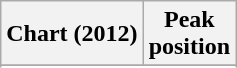<table class="wikitable sortable plainrowheaders">
<tr>
<th>Chart (2012)</th>
<th>Peak<br>position</th>
</tr>
<tr>
</tr>
<tr>
</tr>
<tr>
</tr>
<tr>
</tr>
<tr>
</tr>
<tr>
</tr>
<tr>
</tr>
<tr>
</tr>
<tr>
</tr>
<tr>
</tr>
<tr>
</tr>
<tr>
</tr>
<tr>
</tr>
<tr>
</tr>
<tr>
</tr>
<tr>
</tr>
<tr>
</tr>
<tr>
</tr>
<tr>
</tr>
</table>
